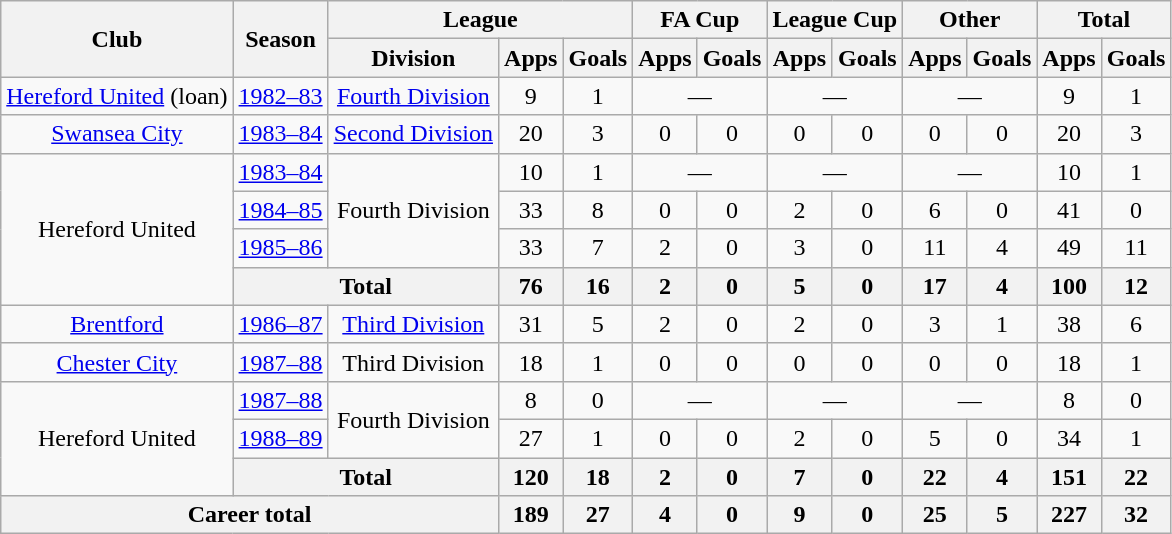<table class="wikitable" style="text-align: center;">
<tr>
<th rowspan="2">Club</th>
<th rowspan="2">Season</th>
<th colspan="3">League</th>
<th colspan="2">FA Cup</th>
<th colspan="2">League Cup</th>
<th colspan="2">Other</th>
<th colspan="2">Total</th>
</tr>
<tr>
<th>Division</th>
<th>Apps</th>
<th>Goals</th>
<th>Apps</th>
<th>Goals</th>
<th>Apps</th>
<th>Goals</th>
<th>Apps</th>
<th>Goals</th>
<th>Apps</th>
<th>Goals</th>
</tr>
<tr>
<td><a href='#'>Hereford United</a> (loan)</td>
<td><a href='#'>1982–83</a></td>
<td><a href='#'>Fourth Division</a></td>
<td>9</td>
<td>1</td>
<td colspan="2">—</td>
<td colspan="2">—</td>
<td colspan="2">—</td>
<td>9</td>
<td>1</td>
</tr>
<tr>
<td><a href='#'>Swansea City</a></td>
<td><a href='#'>1983–84</a></td>
<td><a href='#'>Second Division</a></td>
<td>20</td>
<td>3</td>
<td>0</td>
<td>0</td>
<td>0</td>
<td>0</td>
<td>0</td>
<td>0</td>
<td>20</td>
<td>3</td>
</tr>
<tr>
<td rowspan="4">Hereford United</td>
<td><a href='#'>1983–84</a></td>
<td rowspan="3">Fourth Division</td>
<td>10</td>
<td>1</td>
<td colspan="2">—</td>
<td colspan="2">—</td>
<td colspan="2">—</td>
<td>10</td>
<td>1</td>
</tr>
<tr>
<td><a href='#'>1984–85</a></td>
<td>33</td>
<td>8</td>
<td>0</td>
<td>0</td>
<td>2</td>
<td>0</td>
<td>6</td>
<td>0</td>
<td>41</td>
<td>0</td>
</tr>
<tr>
<td><a href='#'>1985–86</a></td>
<td>33</td>
<td>7</td>
<td>2</td>
<td>0</td>
<td>3</td>
<td>0</td>
<td>11</td>
<td>4</td>
<td>49</td>
<td>11</td>
</tr>
<tr>
<th colspan="2">Total</th>
<th>76</th>
<th>16</th>
<th>2</th>
<th>0</th>
<th>5</th>
<th>0</th>
<th>17</th>
<th>4</th>
<th>100</th>
<th>12</th>
</tr>
<tr>
<td><a href='#'>Brentford</a></td>
<td><a href='#'>1986–87</a></td>
<td><a href='#'>Third Division</a></td>
<td>31</td>
<td>5</td>
<td>2</td>
<td>0</td>
<td>2</td>
<td>0</td>
<td>3</td>
<td>1</td>
<td>38</td>
<td>6</td>
</tr>
<tr>
<td><a href='#'>Chester City</a></td>
<td><a href='#'>1987–88</a></td>
<td>Third Division</td>
<td>18</td>
<td>1</td>
<td>0</td>
<td>0</td>
<td>0</td>
<td>0</td>
<td>0</td>
<td>0</td>
<td>18</td>
<td>1</td>
</tr>
<tr>
<td rowspan="3">Hereford United</td>
<td><a href='#'>1987–88</a></td>
<td rowspan="2">Fourth Division</td>
<td>8</td>
<td>0</td>
<td colspan="2">—</td>
<td colspan="2">—</td>
<td colspan="2">—</td>
<td>8</td>
<td>0</td>
</tr>
<tr>
<td><a href='#'>1988–89</a></td>
<td>27</td>
<td>1</td>
<td>0</td>
<td>0</td>
<td>2</td>
<td>0</td>
<td>5</td>
<td>0</td>
<td>34</td>
<td>1</td>
</tr>
<tr>
<th colspan="2">Total</th>
<th>120</th>
<th>18</th>
<th>2</th>
<th>0</th>
<th>7</th>
<th>0</th>
<th>22</th>
<th>4</th>
<th>151</th>
<th>22</th>
</tr>
<tr>
<th colspan="3">Career total</th>
<th>189</th>
<th>27</th>
<th>4</th>
<th>0</th>
<th>9</th>
<th>0</th>
<th>25</th>
<th>5</th>
<th>227</th>
<th>32</th>
</tr>
</table>
